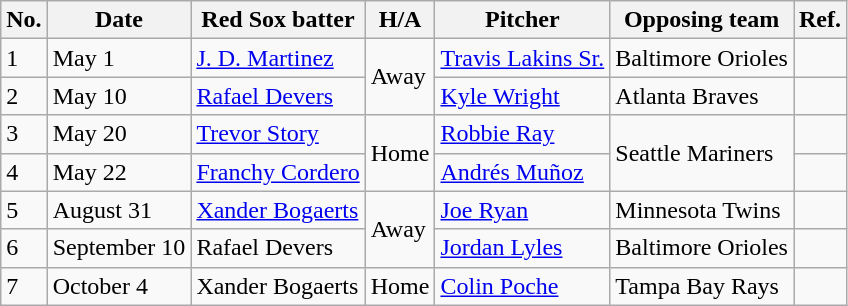<table class="wikitable">
<tr>
<th>No.</th>
<th>Date</th>
<th>Red Sox batter</th>
<th>H/A</th>
<th>Pitcher</th>
<th>Opposing team</th>
<th>Ref.</th>
</tr>
<tr>
<td>1</td>
<td>May 1</td>
<td><a href='#'>J. D. Martinez</a></td>
<td rowspan=2>Away</td>
<td><a href='#'>Travis Lakins Sr.</a></td>
<td>Baltimore Orioles</td>
<td></td>
</tr>
<tr>
<td>2</td>
<td>May 10</td>
<td><a href='#'>Rafael Devers</a></td>
<td><a href='#'>Kyle Wright</a></td>
<td>Atlanta Braves</td>
<td></td>
</tr>
<tr>
<td>3</td>
<td>May 20</td>
<td><a href='#'>Trevor Story</a></td>
<td rowspan=2>Home</td>
<td><a href='#'>Robbie Ray</a></td>
<td rowspan=2>Seattle Mariners</td>
<td></td>
</tr>
<tr>
<td>4</td>
<td>May 22</td>
<td><a href='#'>Franchy Cordero</a></td>
<td><a href='#'>Andrés Muñoz</a></td>
<td></td>
</tr>
<tr>
<td>5</td>
<td>August 31</td>
<td><a href='#'>Xander Bogaerts</a></td>
<td rowspan=2>Away</td>
<td><a href='#'>Joe Ryan</a></td>
<td>Minnesota Twins</td>
<td></td>
</tr>
<tr>
<td>6</td>
<td>September 10</td>
<td>Rafael Devers</td>
<td><a href='#'>Jordan Lyles</a></td>
<td>Baltimore Orioles</td>
<td></td>
</tr>
<tr>
<td>7</td>
<td>October 4</td>
<td>Xander Bogaerts</td>
<td>Home</td>
<td><a href='#'>Colin Poche</a></td>
<td>Tampa Bay Rays</td>
<td></td>
</tr>
</table>
